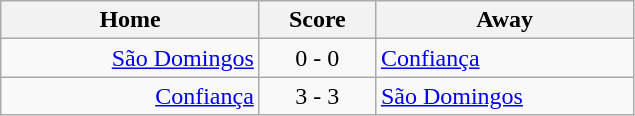<table class="wikitable" style="text-align: center;">
<tr>
<th width=165>Home</th>
<th width=70>Score</th>
<th width=165>Away</th>
</tr>
<tr>
<td style="text-align:right;"><a href='#'>São Domingos</a></td>
<td>0 - 0</td>
<td style="text-align:left;"><a href='#'>Confiança</a></td>
</tr>
<tr>
<td style="text-align:right;"><a href='#'>Confiança</a></td>
<td>3 - 3</td>
<td style="text-align:left;"><a href='#'>São Domingos</a></td>
</tr>
</table>
